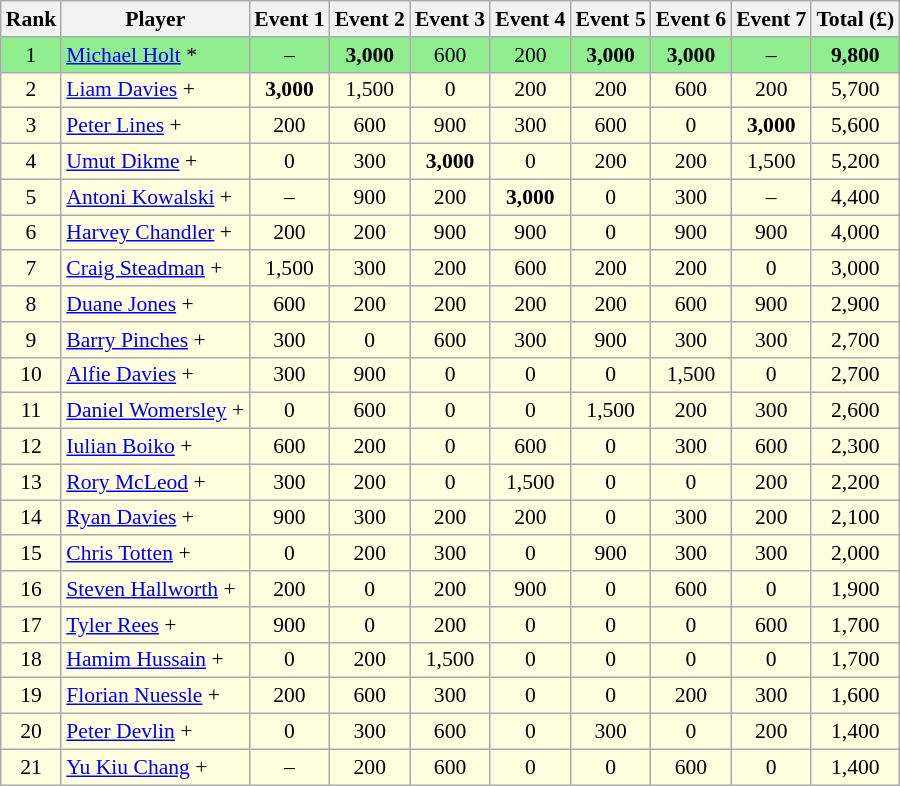<table class="wikitable sortable" style="text-align:center; font-size:90%">
<tr>
<th>Rank</th>
<th>Player</th>
<th>Event 1</th>
<th>Event 2</th>
<th>Event 3</th>
<th>Event 4</th>
<th>Event 5</th>
<th>Event 6</th>
<th>Event 7</th>
<th>Total (£)</th>
</tr>
<tr style="background:lightgreen;">
<td>1</td>
<td align=left> <a href='#'>Michael Holt</a> *</td>
<td>–</td>
<td><strong>3,000</strong></td>
<td>600</td>
<td>200</td>
<td><strong>3,000</strong></td>
<td><strong>3,000</strong></td>
<td>–</td>
<td><strong>9,800</strong></td>
</tr>
<tr style="background:lightyellow;">
<td>2</td>
<td align=left> <a href='#'>Liam Davies</a> +</td>
<td><strong>3,000</strong></td>
<td>1,500</td>
<td>0</td>
<td>200</td>
<td>200</td>
<td>600</td>
<td>200</td>
<td>5,700</td>
</tr>
<tr style="background:lightyellow;">
<td>3</td>
<td align=left> <a href='#'>Peter Lines</a> +</td>
<td>200</td>
<td>600</td>
<td>900</td>
<td>300</td>
<td>600</td>
<td>0</td>
<td><strong>3,000</strong></td>
<td>5,600</td>
</tr>
<tr style="background:lightyellow;">
<td>4</td>
<td align=left> <a href='#'>Umut Dikme</a> +</td>
<td>0</td>
<td>300</td>
<td><strong>3,000</strong></td>
<td>0</td>
<td>200</td>
<td>200</td>
<td>1,500</td>
<td>5,200</td>
</tr>
<tr style="background:lightyellow;">
<td>5</td>
<td align=left> <a href='#'>Antoni Kowalski</a> +</td>
<td>–</td>
<td>900</td>
<td>200</td>
<td><strong>3,000</strong></td>
<td>0</td>
<td>300</td>
<td>–</td>
<td>4,400</td>
</tr>
<tr style="background:lightyellow;">
<td>6</td>
<td align=left> <a href='#'>Harvey Chandler</a> +</td>
<td>200</td>
<td>200</td>
<td>900</td>
<td>900</td>
<td>0</td>
<td>900</td>
<td>900</td>
<td>4,000</td>
</tr>
<tr style="background:lightyellow;">
<td>7</td>
<td align=left> <a href='#'>Craig Steadman</a> +</td>
<td>1,500</td>
<td>300</td>
<td>200</td>
<td>600</td>
<td>200</td>
<td>200</td>
<td>0</td>
<td>3,000</td>
</tr>
<tr style="background:lightyellow;">
<td>8</td>
<td align=left> <a href='#'>Duane Jones</a> +</td>
<td>600</td>
<td>200</td>
<td>200</td>
<td>200</td>
<td>200</td>
<td>600</td>
<td>900</td>
<td>2,900</td>
</tr>
<tr style="background:lightyellow;">
<td>9</td>
<td align=left> <a href='#'>Barry Pinches</a> +</td>
<td>300</td>
<td>0</td>
<td>600</td>
<td>300</td>
<td>900</td>
<td>300</td>
<td>300</td>
<td>2,700</td>
</tr>
<tr style="background:lightyellow;">
<td>10</td>
<td align=left> <a href='#'>Alfie Davies</a> +</td>
<td>300</td>
<td>900</td>
<td>0</td>
<td>0</td>
<td>0</td>
<td>1,500</td>
<td>0</td>
<td>2,700</td>
</tr>
<tr style="background:lightyellow;">
<td>11</td>
<td align=left> <a href='#'>Daniel Womersley</a> +</td>
<td>0</td>
<td>600</td>
<td>0</td>
<td>0</td>
<td>1,500</td>
<td>200</td>
<td>300</td>
<td>2,600</td>
</tr>
<tr style="background:lightyellow;">
<td>12</td>
<td align=left> <a href='#'>Iulian Boiko</a> +</td>
<td>600</td>
<td>200</td>
<td>0</td>
<td>600</td>
<td>0</td>
<td>300</td>
<td>600</td>
<td>2,300</td>
</tr>
<tr style="background:lightyellow;">
<td>13</td>
<td align=left> <a href='#'>Rory McLeod</a> +</td>
<td>300</td>
<td>200</td>
<td>0</td>
<td>1,500</td>
<td>0</td>
<td>0</td>
<td>200</td>
<td>2,200</td>
</tr>
<tr style="background:lightyellow;">
<td>14</td>
<td align=left> <a href='#'>Ryan Davies</a> +</td>
<td>900</td>
<td>300</td>
<td>200</td>
<td>200</td>
<td>0</td>
<td>300</td>
<td>200</td>
<td>2,100</td>
</tr>
<tr style="background:lightyellow;">
<td>15</td>
<td align=left> <a href='#'>Chris Totten</a> +</td>
<td>0</td>
<td>200</td>
<td>300</td>
<td>0</td>
<td>900</td>
<td>300</td>
<td>300</td>
<td>2,000</td>
</tr>
<tr style="background:lightyellow;">
<td>16</td>
<td align=left> <a href='#'>Steven Hallworth</a> +</td>
<td>200</td>
<td>0</td>
<td>200</td>
<td>900</td>
<td>0</td>
<td>600</td>
<td>0</td>
<td>1,900</td>
</tr>
<tr style="background:lightyellow;">
<td>17</td>
<td align=left> <a href='#'>Tyler Rees</a> +</td>
<td>900</td>
<td>0</td>
<td>200</td>
<td>0</td>
<td>0</td>
<td>0</td>
<td>600</td>
<td>1,700</td>
</tr>
<tr style="background:lightyellow;">
<td>18</td>
<td align=left> <a href='#'>Hamim Hussain</a> +</td>
<td>0</td>
<td>200</td>
<td>1,500</td>
<td>0</td>
<td>0</td>
<td>0</td>
<td>0</td>
<td>1,700</td>
</tr>
<tr style="background:lightyellow;">
<td>19</td>
<td align=left> <a href='#'>Florian Nuessle</a> +</td>
<td>200</td>
<td>600</td>
<td>300</td>
<td>0</td>
<td>0</td>
<td>200</td>
<td>300</td>
<td>1,600</td>
</tr>
<tr style="background:lightyellow;">
<td>20</td>
<td align=left> <a href='#'>Peter Devlin</a> +</td>
<td>0</td>
<td>300</td>
<td>600</td>
<td>0</td>
<td>300</td>
<td>0</td>
<td>200</td>
<td>1,400</td>
</tr>
<tr style="background:lightyellow;">
<td>21</td>
<td align=left> <a href='#'>Yu Kiu Chang</a> +</td>
<td>–</td>
<td>200</td>
<td>600</td>
<td>0</td>
<td>0</td>
<td>600</td>
<td>0</td>
<td>1,400</td>
</tr>
</table>
